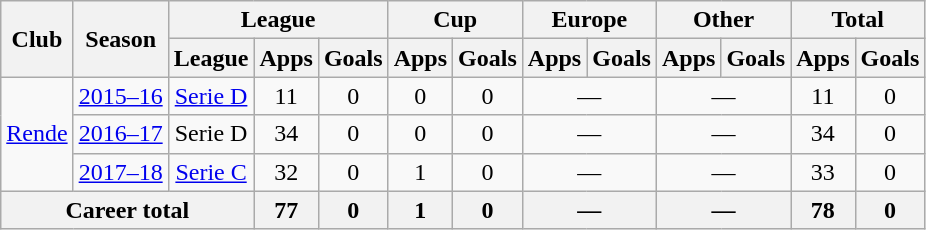<table class="wikitable" style="text-align: center;">
<tr>
<th rowspan="2">Club</th>
<th rowspan="2">Season</th>
<th colspan="3">League</th>
<th colspan="2">Cup</th>
<th colspan="2">Europe</th>
<th colspan="2">Other</th>
<th colspan="2">Total</th>
</tr>
<tr>
<th>League</th>
<th>Apps</th>
<th>Goals</th>
<th>Apps</th>
<th>Goals</th>
<th>Apps</th>
<th>Goals</th>
<th>Apps</th>
<th>Goals</th>
<th>Apps</th>
<th>Goals</th>
</tr>
<tr>
<td rowspan="3"><a href='#'>Rende</a></td>
<td><a href='#'>2015–16</a></td>
<td><a href='#'>Serie D</a></td>
<td>11</td>
<td>0</td>
<td>0</td>
<td>0</td>
<td colspan="2">—</td>
<td colspan="2">—</td>
<td>11</td>
<td>0</td>
</tr>
<tr>
<td><a href='#'>2016–17</a></td>
<td>Serie D</td>
<td>34</td>
<td>0</td>
<td>0</td>
<td>0</td>
<td colspan="2">—</td>
<td colspan="2">—</td>
<td>34</td>
<td>0</td>
</tr>
<tr>
<td><a href='#'>2017–18</a></td>
<td><a href='#'>Serie C</a></td>
<td>32</td>
<td>0</td>
<td>1</td>
<td>0</td>
<td colspan="2">—</td>
<td colspan="2">—</td>
<td>33</td>
<td>0</td>
</tr>
<tr>
<th colspan="3">Career total</th>
<th>77</th>
<th>0</th>
<th>1</th>
<th>0</th>
<th colspan="2">—</th>
<th colspan="2">—</th>
<th>78</th>
<th>0</th>
</tr>
</table>
